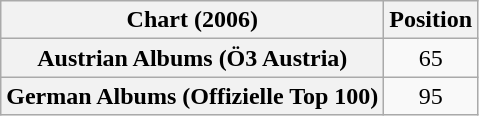<table class="wikitable sortable plainrowheaders" style="text-align:center">
<tr>
<th scope="col">Chart (2006)</th>
<th scope="col">Position</th>
</tr>
<tr>
<th scope="row">Austrian Albums (Ö3 Austria)</th>
<td>65</td>
</tr>
<tr>
<th scope="row">German Albums (Offizielle Top 100)</th>
<td>95</td>
</tr>
</table>
